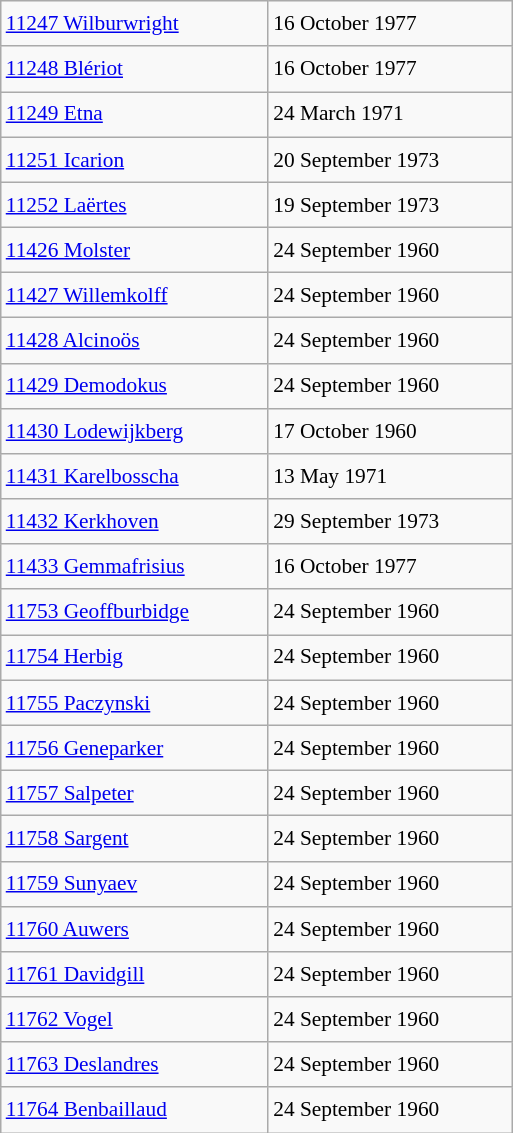<table class="wikitable" style="font-size: 89%; float: left; width: 24em; margin-right: 1em; line-height: 1.65em">
<tr>
<td><a href='#'>11247 Wilburwright</a></td>
<td>16 October 1977</td>
</tr>
<tr>
<td><a href='#'>11248 Blériot</a></td>
<td>16 October 1977</td>
</tr>
<tr>
<td><a href='#'>11249 Etna</a></td>
<td>24 March 1971</td>
</tr>
<tr>
<td><a href='#'>11251 Icarion</a></td>
<td>20 September 1973</td>
</tr>
<tr>
<td><a href='#'>11252 Laërtes</a></td>
<td>19 September 1973</td>
</tr>
<tr>
<td><a href='#'>11426 Molster</a></td>
<td>24 September 1960</td>
</tr>
<tr>
<td><a href='#'>11427 Willemkolff</a></td>
<td>24 September 1960</td>
</tr>
<tr>
<td><a href='#'>11428 Alcinoös</a></td>
<td>24 September 1960</td>
</tr>
<tr>
<td><a href='#'>11429 Demodokus</a></td>
<td>24 September 1960</td>
</tr>
<tr>
<td><a href='#'>11430 Lodewijkberg</a></td>
<td>17 October 1960</td>
</tr>
<tr>
<td><a href='#'>11431 Karelbosscha</a></td>
<td>13 May 1971</td>
</tr>
<tr>
<td><a href='#'>11432 Kerkhoven</a></td>
<td>29 September 1973</td>
</tr>
<tr>
<td><a href='#'>11433 Gemmafrisius</a></td>
<td>16 October 1977</td>
</tr>
<tr>
<td><a href='#'>11753 Geoffburbidge</a></td>
<td>24 September 1960</td>
</tr>
<tr>
<td><a href='#'>11754 Herbig</a></td>
<td>24 September 1960</td>
</tr>
<tr>
<td><a href='#'>11755 Paczynski</a></td>
<td>24 September 1960</td>
</tr>
<tr>
<td><a href='#'>11756 Geneparker</a></td>
<td>24 September 1960</td>
</tr>
<tr>
<td><a href='#'>11757 Salpeter</a></td>
<td>24 September 1960</td>
</tr>
<tr>
<td><a href='#'>11758 Sargent</a></td>
<td>24 September 1960</td>
</tr>
<tr>
<td><a href='#'>11759 Sunyaev</a></td>
<td>24 September 1960</td>
</tr>
<tr>
<td><a href='#'>11760 Auwers</a></td>
<td>24 September 1960</td>
</tr>
<tr>
<td><a href='#'>11761 Davidgill</a></td>
<td>24 September 1960</td>
</tr>
<tr>
<td><a href='#'>11762 Vogel</a></td>
<td>24 September 1960</td>
</tr>
<tr>
<td><a href='#'>11763 Deslandres</a></td>
<td>24 September 1960</td>
</tr>
<tr>
<td><a href='#'>11764 Benbaillaud</a></td>
<td>24 September 1960</td>
</tr>
</table>
